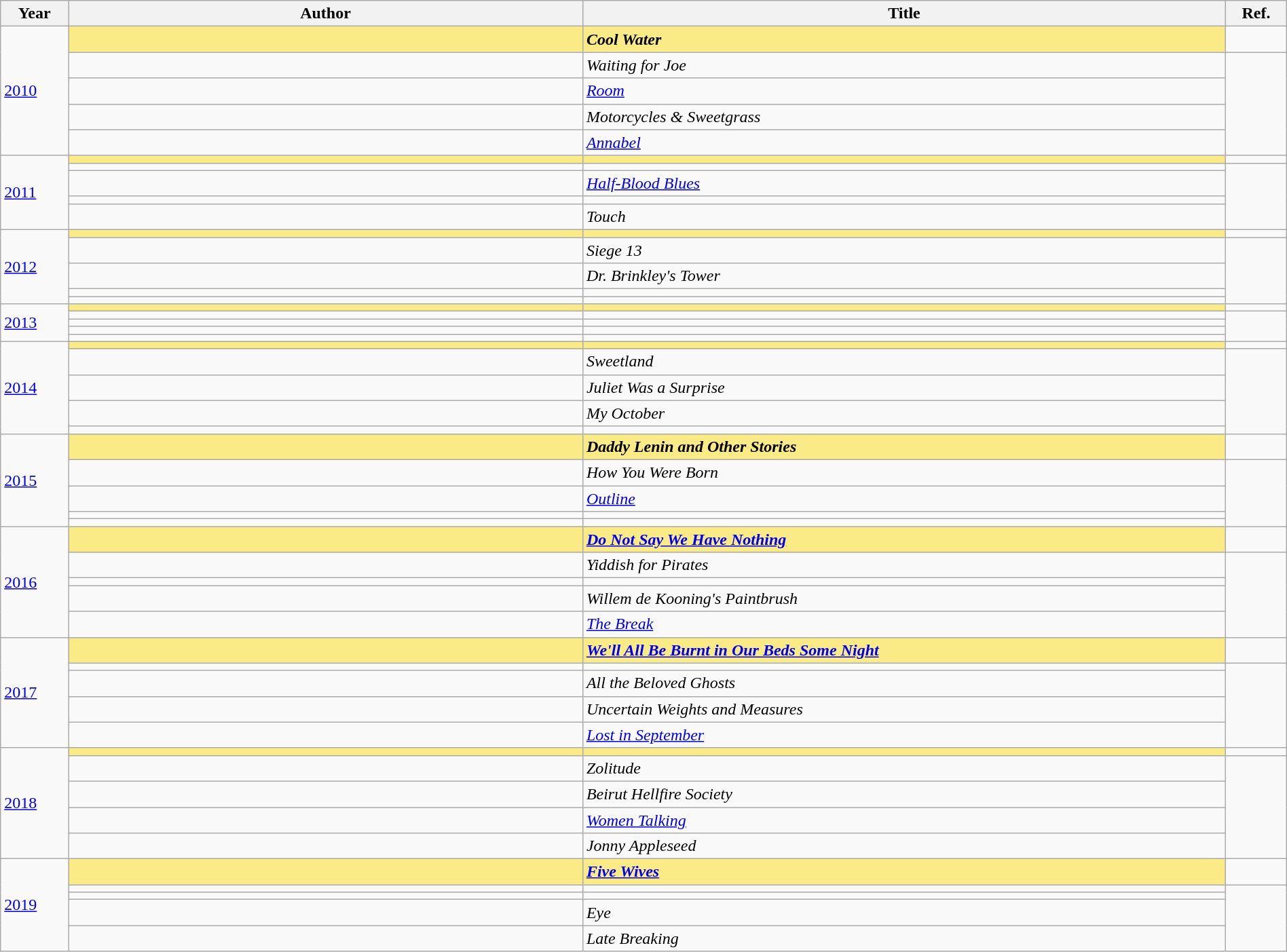<table class="wikitable sortable mw-collapsible" width="100%">
<tr>
<th>Year</th>
<th width="40%">Author</th>
<th width="50%">Title</th>
<th>Ref.</th>
</tr>
<tr>
<td rowspan="5"><a href='#'>2010</a></td>
<td style="background:#FAEB86"><strong></strong></td>
<td style="background:#FAEB86"><strong><em>Cool Water</em></strong></td>
<td></td>
</tr>
<tr>
<td></td>
<td><em>Waiting for Joe</em></td>
<td rowspan=4></td>
</tr>
<tr>
<td></td>
<td><em><a href='#'>Room</a></em></td>
</tr>
<tr>
<td></td>
<td><em>Motorcycles & Sweetgrass</em></td>
</tr>
<tr>
<td></td>
<td><em><a href='#'>Annabel</a></em></td>
</tr>
<tr>
<td rowspan="5"><a href='#'>2011</a></td>
<td style="background:#FAEB86"><strong> </strong></td>
<td style="background:#FAEB86"><strong><em></em></strong></td>
<td></td>
</tr>
<tr>
<td></td>
<td><em></em></td>
<td rowspan=4></td>
</tr>
<tr>
<td></td>
<td><em><a href='#'>Half-Blood Blues</a></em></td>
</tr>
<tr>
<td></td>
<td><em></em></td>
</tr>
<tr>
<td></td>
<td><em>Touch</em></td>
</tr>
<tr>
<td rowspan="5"><a href='#'>2012</a></td>
<td style="background:#FAEB86"><strong></strong></td>
<td style="background:#FAEB86"><strong><em></em></strong></td>
<td></td>
</tr>
<tr>
<td></td>
<td><em>Siege 13</em></td>
<td rowspan=4></td>
</tr>
<tr>
<td></td>
<td><em>Dr. Brinkley's Tower</em></td>
</tr>
<tr>
<td></td>
<td><em></em></td>
</tr>
<tr>
<td></td>
<td><em></em></td>
</tr>
<tr>
<td rowspan="5"><a href='#'>2013</a></td>
<td style="background:#FAEB86"><strong></strong></td>
<td style="background:#FAEB86"><strong><em></em></strong></td>
<td></td>
</tr>
<tr>
<td></td>
<td><em></em></td>
<td rowspan=4></td>
</tr>
<tr>
<td></td>
<td><em></em></td>
</tr>
<tr>
<td></td>
<td><em></em></td>
</tr>
<tr>
<td></td>
<td><em></em></td>
</tr>
<tr>
<td rowspan="5"><a href='#'>2014</a></td>
<td style="background:#FAEB86"><strong></strong></td>
<td style="background:#FAEB86"><strong><em></em></strong></td>
<td></td>
</tr>
<tr>
<td></td>
<td><em>Sweetland</em></td>
<td rowspan=4></td>
</tr>
<tr>
<td></td>
<td><em>Juliet Was a Surprise</em></td>
</tr>
<tr>
<td></td>
<td><em>My October</em></td>
</tr>
<tr>
<td></td>
<td><em></em></td>
</tr>
<tr>
<td rowspan="5"><a href='#'>2015</a></td>
<td style="background:#FAEB86"><strong></strong></td>
<td style="background:#FAEB86"><strong><em>Daddy Lenin and Other Stories</em></strong></td>
<td></td>
</tr>
<tr>
<td></td>
<td><em>How You Were Born</em></td>
<td rowspan=4></td>
</tr>
<tr>
<td></td>
<td><em><a href='#'>Outline</a></em></td>
</tr>
<tr>
<td></td>
<td><em></em></td>
</tr>
<tr>
<td></td>
<td><em></em></td>
</tr>
<tr>
<td rowspan="5"><a href='#'>2016</a></td>
<td style="background:#FAEB86"><strong></strong></td>
<td style="background:#FAEB86"><strong><em><a href='#'>Do Not Say We Have Nothing</a></em></strong></td>
<td></td>
</tr>
<tr>
<td></td>
<td><em>Yiddish for Pirates</em></td>
<td rowspan=4></td>
</tr>
<tr>
<td></td>
<td><em></em></td>
</tr>
<tr>
<td></td>
<td><em>Willem de Kooning's Paintbrush</em></td>
</tr>
<tr>
<td></td>
<td><a href='#'><em>The Break</em></a></td>
</tr>
<tr>
<td rowspan="5"><a href='#'>2017</a></td>
<td style="background:#FAEB86"><strong></strong></td>
<td style="background:#FAEB86"><strong><em><a href='#'>We'll All Be Burnt in Our Beds Some Night</a></em></strong></td>
<td></td>
</tr>
<tr>
<td></td>
<td><em></em></td>
<td rowspan=4></td>
</tr>
<tr>
<td></td>
<td><em>All the Beloved Ghosts</em></td>
</tr>
<tr>
<td></td>
<td><em>Uncertain Weights and Measures</em></td>
</tr>
<tr>
<td></td>
<td><em><a href='#'>Lost in September</a></em></td>
</tr>
<tr>
<td rowspan="5"><a href='#'>2018</a></td>
<td style="background:#FAEB86"><strong></strong></td>
<td style="background:#FAEB86"><strong><em></em></strong></td>
<td></td>
</tr>
<tr>
<td></td>
<td><em>Zolitude</em></td>
<td rowspan=4></td>
</tr>
<tr>
<td></td>
<td><em>Beirut Hellfire Society</em></td>
</tr>
<tr>
<td></td>
<td><em><a href='#'>Women Talking</a></em></td>
</tr>
<tr>
<td></td>
<td><em>Jonny Appleseed</em></td>
</tr>
<tr>
<td rowspan="5"><a href='#'>2019</a></td>
<td style="background:#FAEB86"><strong></strong></td>
<td style="background:#FAEB86"><strong><em><a href='#'>Five Wives</a></em></strong></td>
<td></td>
</tr>
<tr>
<td></td>
<td><em></em></td>
<td rowspan=4></td>
</tr>
<tr>
<td></td>
<td><em></em></td>
</tr>
<tr>
<td></td>
<td><em>Eye</em></td>
</tr>
<tr>
<td></td>
<td><em>Late Breaking</em></td>
</tr>
</table>
